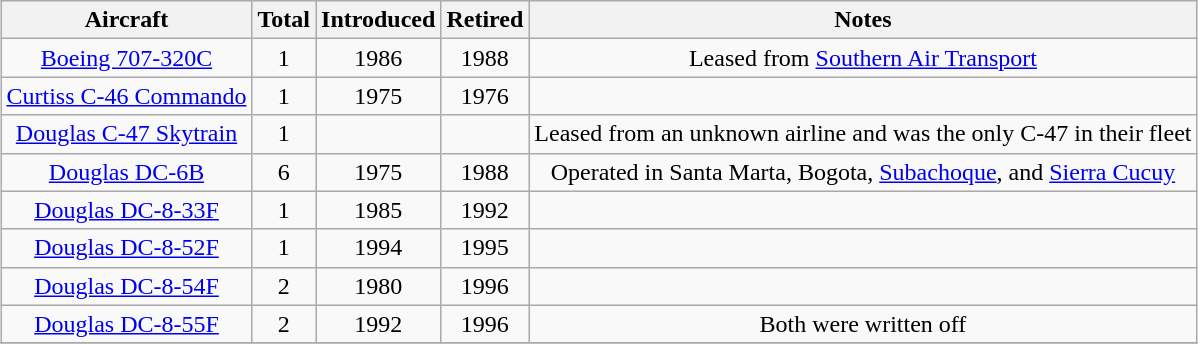<table class="wikitable" style="margin:0.5em auto; text-align:center">
<tr>
<th>Aircraft</th>
<th>Total</th>
<th>Introduced</th>
<th>Retired</th>
<th>Notes</th>
</tr>
<tr>
<td><a href='#'>Boeing 707-320C</a></td>
<td>1</td>
<td>1986</td>
<td>1988</td>
<td>Leased from <a href='#'>Southern Air Transport</a></td>
</tr>
<tr>
<td><a href='#'>Curtiss C-46 Commando</a></td>
<td>1</td>
<td>1975</td>
<td>1976</td>
<td></td>
</tr>
<tr>
<td><a href='#'>Douglas C-47 Skytrain</a></td>
<td>1</td>
<td></td>
<td></td>
<td>Leased from an unknown airline and was the only C-47 in their fleet</td>
</tr>
<tr>
<td><a href='#'>Douglas DC-6B</a></td>
<td>6</td>
<td>1975</td>
<td>1988</td>
<td>Operated in Santa Marta, Bogota, <a href='#'>Subachoque</a>, and <a href='#'>Sierra Cucuy</a></td>
</tr>
<tr>
<td><a href='#'>Douglas DC-8-33F</a></td>
<td>1</td>
<td>1985</td>
<td>1992</td>
<td></td>
</tr>
<tr>
<td><a href='#'>Douglas DC-8-52F</a></td>
<td>1</td>
<td>1994</td>
<td>1995</td>
<td></td>
</tr>
<tr>
<td><a href='#'>Douglas DC-8-54F</a></td>
<td>2</td>
<td>1980</td>
<td>1996</td>
<td></td>
</tr>
<tr>
<td><a href='#'>Douglas DC-8-55F</a></td>
<td>2</td>
<td>1992</td>
<td>1996</td>
<td>Both were written off</td>
</tr>
<tr>
</tr>
</table>
